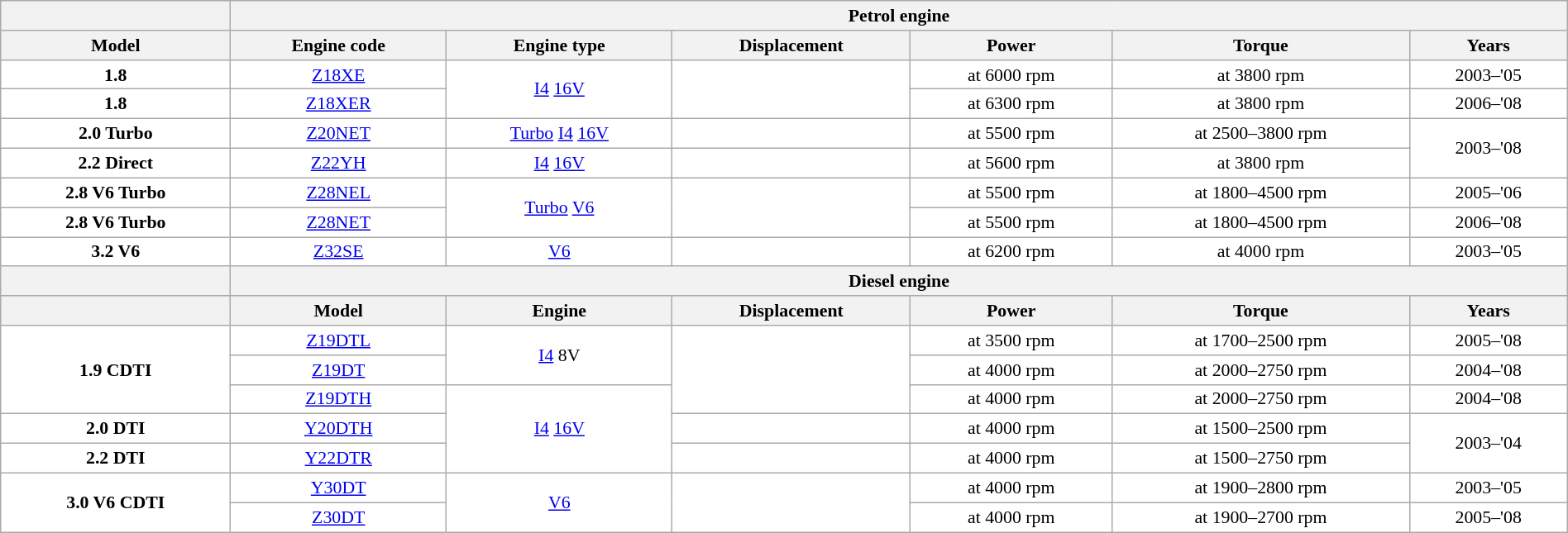<table class="wikitable"  style="text-align:center; font-size:91%; width:100%;">
<tr>
<th></th>
<th colspan="6">Petrol engine</th>
</tr>
<tr style="background:#dcdcdc; text-align:center; vertical-align:middle;">
<th>Model</th>
<th>Engine code</th>
<th>Engine type</th>
<th>Displacement</th>
<th>Power</th>
<th>Torque</th>
<th>Years</th>
</tr>
<tr style="background:#fff;">
<td><strong>1.8</strong></td>
<td><a href='#'>Z18XE</a></td>
<td rowspan="2"><a href='#'>I4</a> <a href='#'>16V</a></td>
<td rowspan="2"></td>
<td> at 6000 rpm</td>
<td> at 3800 rpm</td>
<td>2003–'05</td>
</tr>
<tr style="background:#fff;">
<td><strong>1.8</strong></td>
<td><a href='#'>Z18XER</a></td>
<td> at 6300 rpm</td>
<td> at 3800 rpm</td>
<td>2006–'08</td>
</tr>
<tr style="background:#fff;">
<td><strong>2.0 Turbo</strong></td>
<td><a href='#'>Z20NET</a></td>
<td><a href='#'>Turbo</a> <a href='#'>I4</a> <a href='#'>16V</a></td>
<td></td>
<td> at 5500 rpm</td>
<td> at 2500–3800 rpm</td>
<td rowspan="2">2003–'08</td>
</tr>
<tr style="background:#fff;">
<td><strong>2.2 Direct</strong></td>
<td><a href='#'>Z22YH</a></td>
<td><a href='#'>I4</a> <a href='#'>16V</a></td>
<td></td>
<td> at 5600 rpm</td>
<td> at 3800 rpm</td>
</tr>
<tr style="background:#fff;">
<td><strong>2.8 V6 Turbo</strong></td>
<td><a href='#'>Z28NEL</a></td>
<td rowspan="2"><a href='#'>Turbo</a> <a href='#'>V6</a></td>
<td rowspan="2"></td>
<td> at 5500 rpm</td>
<td> at 1800–4500 rpm</td>
<td>2005–'06</td>
</tr>
<tr style="background:#fff;">
<td><strong>2.8 V6 Turbo</strong></td>
<td><a href='#'>Z28NET</a></td>
<td> at 5500 rpm</td>
<td> at 1800–4500 rpm</td>
<td>2006–'08</td>
</tr>
<tr style="background:#fff;">
<td><strong>3.2 V6</strong></td>
<td><a href='#'>Z32SE</a></td>
<td><a href='#'>V6</a></td>
<td></td>
<td> at 6200 rpm</td>
<td> at 4000 rpm</td>
<td>2003–'05</td>
</tr>
<tr style="background:#fff;">
<th></th>
<th colspan="6">Diesel engine</th>
</tr>
<tr style="background:#dcdcdc; text-align:center; vertical-align:middle;">
<th></th>
<th>Model</th>
<th>Engine</th>
<th>Displacement</th>
<th>Power</th>
<th>Torque</th>
<th>Years</th>
</tr>
<tr style="background:#fff;">
<td rowspan="3"><strong>1.9 CDTI</strong></td>
<td><a href='#'>Z19DTL</a></td>
<td rowspan="2"><a href='#'>I4</a> 8V</td>
<td rowspan="3"></td>
<td> at 3500 rpm</td>
<td> at 1700–2500 rpm</td>
<td>2005–'08</td>
</tr>
<tr style="background:#fff;">
<td><a href='#'>Z19DT</a></td>
<td> at 4000 rpm</td>
<td> at 2000–2750 rpm</td>
<td>2004–'08</td>
</tr>
<tr style="background:#fff;">
<td><a href='#'>Z19DTH</a></td>
<td rowspan="3"><a href='#'>I4</a> <a href='#'>16V</a></td>
<td> at 4000 rpm</td>
<td> at 2000–2750 rpm</td>
<td>2004–'08</td>
</tr>
<tr style="background:#fff;">
<td><strong>2.0 DTI</strong></td>
<td><a href='#'>Y20DTH</a></td>
<td></td>
<td> at 4000 rpm</td>
<td> at 1500–2500 rpm</td>
<td rowspan="2">2003–'04</td>
</tr>
<tr style="background:#fff;">
<td><strong>2.2 DTI</strong></td>
<td><a href='#'>Y22DTR</a></td>
<td></td>
<td> at 4000 rpm</td>
<td> at 1500–2750 rpm</td>
</tr>
<tr style="background:#fff;">
<td rowspan="2"><strong>3.0 V6 CDTI</strong></td>
<td><a href='#'>Y30DT</a></td>
<td rowspan="2"><a href='#'>V6</a></td>
<td rowspan="2"></td>
<td> at 4000 rpm</td>
<td> at 1900–2800 rpm</td>
<td>2003–'05</td>
</tr>
<tr style="background:#fff;">
<td><a href='#'>Z30DT</a></td>
<td> at 4000 rpm</td>
<td> at 1900–2700 rpm</td>
<td>2005–'08</td>
</tr>
</table>
